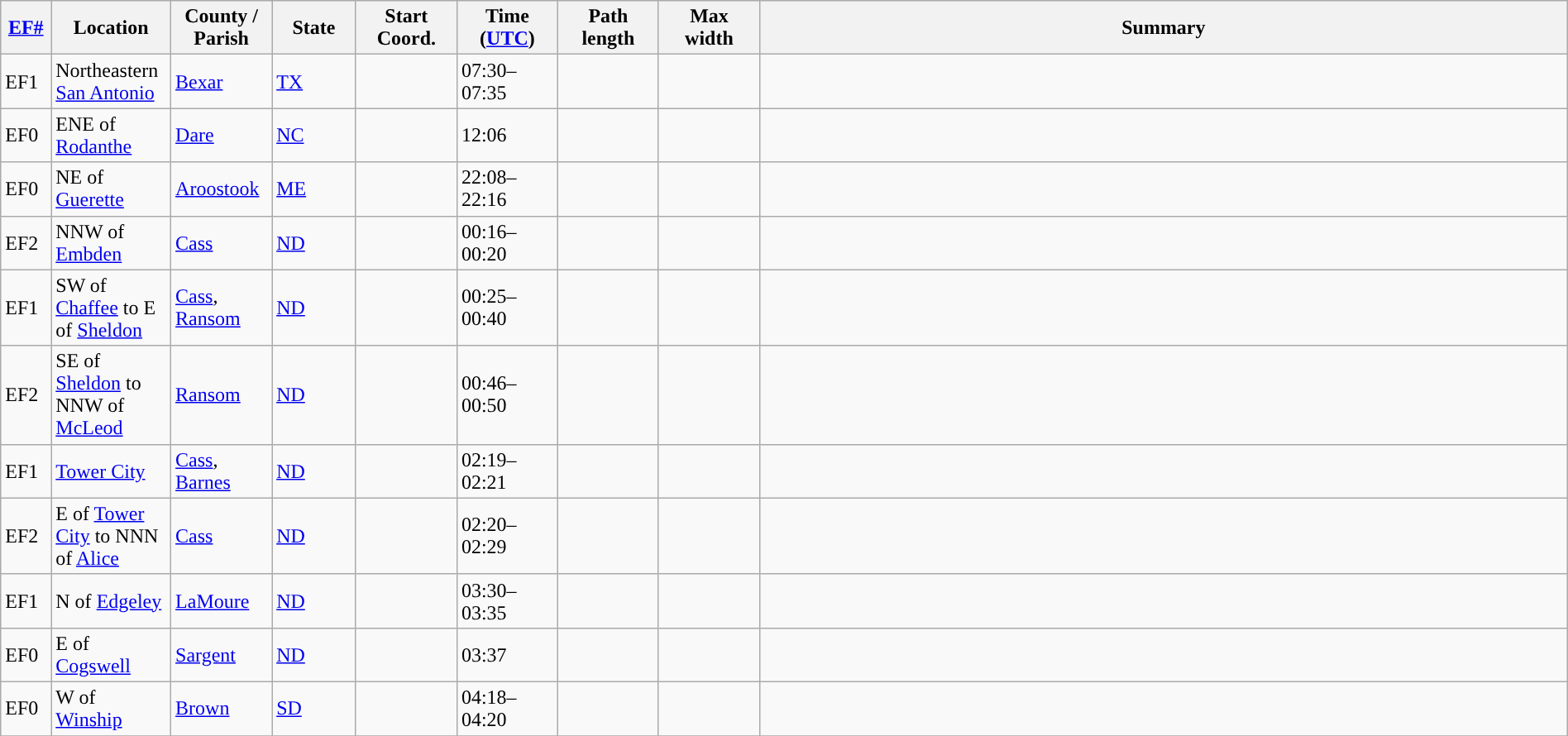<table class="wikitable sortable" style="width:100%;">
<tr>
<th scope="col"  style="width:3%; text-align:center;"><a href='#'>EF#</a></th>
<th scope="col"  style="width:7%; text-align:center;" class="unsortable">Location</th>
<th scope="col"  style="width:6%; text-align:center;" class="unsortable">County / Parish</th>
<th scope="col"  style="width:5%; text-align:center;">State</th>
<th scope="col"  style="width:6%; text-align:center;">Start Coord.</th>
<th scope="col"  style="width:6%; text-align:center;">Time (<a href='#'>UTC</a>)</th>
<th scope="col"  style="width:6%; text-align:center;">Path length</th>
<th scope="col"  style="width:6%; text-align:center;">Max width</th>
<th scope="col" class="unsortable" style="width:48%; text-align:center;">Summary</th>
</tr>
<tr>
<td>EF1</td>
<td>Northeastern <a href='#'>San Antonio</a></td>
<td><a href='#'>Bexar</a></td>
<td><a href='#'>TX</a></td>
<td></td>
<td>07:30–07:35</td>
<td></td>
<td></td>
<td></td>
</tr>
<tr>
<td>EF0</td>
<td>ENE of <a href='#'>Rodanthe</a></td>
<td><a href='#'>Dare</a></td>
<td><a href='#'>NC</a></td>
<td></td>
<td>12:06</td>
<td></td>
<td></td>
<td></td>
</tr>
<tr>
<td>EF0</td>
<td>NE of <a href='#'>Guerette</a></td>
<td><a href='#'>Aroostook</a></td>
<td><a href='#'>ME</a></td>
<td></td>
<td>22:08–22:16</td>
<td></td>
<td></td>
<td></td>
</tr>
<tr>
<td>EF2</td>
<td>NNW of <a href='#'>Embden</a></td>
<td><a href='#'>Cass</a></td>
<td><a href='#'>ND</a></td>
<td></td>
<td>00:16–00:20</td>
<td></td>
<td></td>
<td></td>
</tr>
<tr>
<td>EF1</td>
<td>SW of <a href='#'>Chaffee</a> to E of <a href='#'>Sheldon</a></td>
<td><a href='#'>Cass</a>, <a href='#'>Ransom</a></td>
<td><a href='#'>ND</a></td>
<td></td>
<td>00:25–00:40</td>
<td></td>
<td></td>
<td></td>
</tr>
<tr>
<td>EF2</td>
<td>SE of <a href='#'>Sheldon</a> to NNW of <a href='#'>McLeod</a></td>
<td><a href='#'>Ransom</a></td>
<td><a href='#'>ND</a></td>
<td></td>
<td>00:46–00:50</td>
<td></td>
<td></td>
<td></td>
</tr>
<tr>
<td>EF1</td>
<td><a href='#'>Tower City</a></td>
<td><a href='#'>Cass</a>, <a href='#'>Barnes</a></td>
<td><a href='#'>ND</a></td>
<td></td>
<td>02:19–02:21</td>
<td></td>
<td></td>
<td></td>
</tr>
<tr>
<td>EF2</td>
<td>E of <a href='#'>Tower City</a> to NNN of <a href='#'>Alice</a></td>
<td><a href='#'>Cass</a></td>
<td><a href='#'>ND</a></td>
<td></td>
<td>02:20–02:29</td>
<td></td>
<td></td>
<td></td>
</tr>
<tr>
<td>EF1</td>
<td>N of <a href='#'>Edgeley</a></td>
<td><a href='#'>LaMoure</a></td>
<td><a href='#'>ND</a></td>
<td></td>
<td>03:30–03:35</td>
<td></td>
<td></td>
<td></td>
</tr>
<tr>
<td>EF0</td>
<td>E of <a href='#'>Cogswell</a></td>
<td><a href='#'>Sargent</a></td>
<td><a href='#'>ND</a></td>
<td></td>
<td>03:37</td>
<td></td>
<td></td>
<td></td>
</tr>
<tr>
<td>EF0</td>
<td>W of <a href='#'>Winship</a></td>
<td><a href='#'>Brown</a></td>
<td><a href='#'>SD</a></td>
<td></td>
<td>04:18–04:20</td>
<td></td>
<td></td>
<td></td>
</tr>
<tr>
</tr>
</table>
